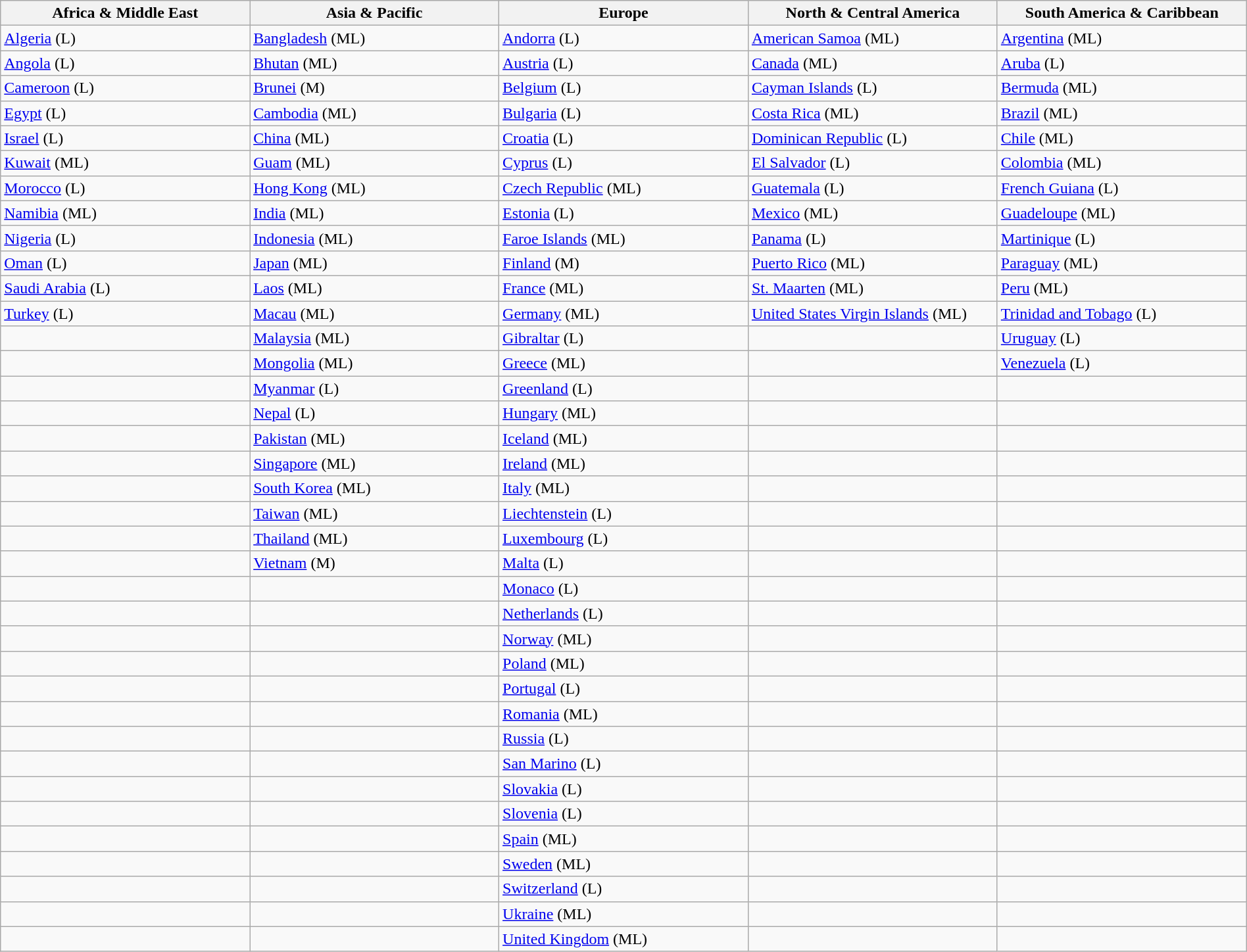<table class="wikitable sortable" style="width:100%;">
<tr>
<th style="width:20%;">Africa & Middle East</th>
<th style="width:20%;">Asia & Pacific</th>
<th style="width:20%;">Europe</th>
<th style="width:20%;">North & Central America</th>
<th style="width:20%;">South America & Caribbean</th>
</tr>
<tr>
<td><a href='#'>Algeria</a> (L)</td>
<td><a href='#'>Bangladesh</a> (ML)</td>
<td><a href='#'>Andorra</a> (L)</td>
<td><a href='#'>American Samoa</a> (ML)</td>
<td><a href='#'>Argentina</a> (ML)</td>
</tr>
<tr>
<td><a href='#'>Angola</a> (L)</td>
<td><a href='#'>Bhutan</a> (ML)</td>
<td><a href='#'>Austria</a> (L)</td>
<td><a href='#'>Canada</a> (ML)</td>
<td><a href='#'>Aruba</a> (L)</td>
</tr>
<tr>
<td><a href='#'>Cameroon</a> (L)</td>
<td><a href='#'>Brunei</a> (M)</td>
<td><a href='#'>Belgium</a> (L)</td>
<td><a href='#'>Cayman Islands</a> (L)</td>
<td><a href='#'>Bermuda</a> (ML)</td>
</tr>
<tr>
<td><a href='#'>Egypt</a> (L)</td>
<td><a href='#'>Cambodia</a> (ML)</td>
<td><a href='#'>Bulgaria</a> (L)</td>
<td><a href='#'>Costa Rica</a> (ML)</td>
<td><a href='#'>Brazil</a> (ML)</td>
</tr>
<tr>
<td><a href='#'>Israel</a> (L)</td>
<td><a href='#'>China</a> (ML)</td>
<td><a href='#'>Croatia</a> (L)</td>
<td><a href='#'>Dominican Republic</a> (L)</td>
<td><a href='#'>Chile</a> (ML)</td>
</tr>
<tr>
<td><a href='#'>Kuwait</a> (ML)</td>
<td><a href='#'>Guam</a> (ML)</td>
<td><a href='#'>Cyprus</a> (L)</td>
<td><a href='#'>El Salvador</a> (L)</td>
<td><a href='#'>Colombia</a> (ML)</td>
</tr>
<tr>
<td><a href='#'>Morocco</a> (L)</td>
<td><a href='#'>Hong Kong</a> (ML)</td>
<td><a href='#'>Czech Republic</a> (ML)</td>
<td><a href='#'>Guatemala</a> (L)</td>
<td><a href='#'>French Guiana</a> (L)</td>
</tr>
<tr>
<td><a href='#'>Namibia</a> (ML)</td>
<td><a href='#'>India</a> (ML)</td>
<td><a href='#'>Estonia</a> (L)</td>
<td><a href='#'>Mexico</a> (ML)</td>
<td><a href='#'>Guadeloupe</a> (ML)</td>
</tr>
<tr>
<td><a href='#'>Nigeria</a> (L)</td>
<td><a href='#'>Indonesia</a> (ML)</td>
<td><a href='#'>Faroe Islands</a> (ML)</td>
<td><a href='#'>Panama</a> (L)</td>
<td><a href='#'>Martinique</a> (L)</td>
</tr>
<tr>
<td><a href='#'>Oman</a> (L)</td>
<td><a href='#'>Japan</a> (ML)</td>
<td><a href='#'>Finland</a> (M)</td>
<td><a href='#'>Puerto Rico</a> (ML)</td>
<td><a href='#'>Paraguay</a> (ML)</td>
</tr>
<tr>
<td><a href='#'>Saudi Arabia</a> (L)</td>
<td><a href='#'>Laos</a> (ML)</td>
<td><a href='#'>France</a> (ML)</td>
<td><a href='#'>St. Maarten</a> (ML)</td>
<td><a href='#'>Peru</a> (ML)</td>
</tr>
<tr>
<td><a href='#'>Turkey</a> (L)</td>
<td><a href='#'>Macau</a> (ML)</td>
<td><a href='#'>Germany</a> (ML)</td>
<td><a href='#'>United States Virgin Islands</a> (ML)</td>
<td><a href='#'>Trinidad and Tobago</a> (L)</td>
</tr>
<tr>
<td></td>
<td><a href='#'>Malaysia</a> (ML)</td>
<td><a href='#'>Gibraltar</a> (L)</td>
<td></td>
<td><a href='#'>Uruguay</a> (L)</td>
</tr>
<tr>
<td></td>
<td><a href='#'>Mongolia</a> (ML)</td>
<td><a href='#'>Greece</a> (ML)</td>
<td></td>
<td><a href='#'>Venezuela</a> (L)</td>
</tr>
<tr>
<td></td>
<td><a href='#'>Myanmar</a> (L)</td>
<td><a href='#'>Greenland</a> (L)</td>
<td></td>
<td></td>
</tr>
<tr>
<td></td>
<td><a href='#'>Nepal</a> (L)</td>
<td><a href='#'>Hungary</a> (ML)</td>
<td></td>
<td></td>
</tr>
<tr>
<td></td>
<td><a href='#'>Pakistan</a> (ML)</td>
<td><a href='#'>Iceland</a> (ML)</td>
<td></td>
<td></td>
</tr>
<tr>
<td></td>
<td><a href='#'>Singapore</a> (ML)</td>
<td><a href='#'>Ireland</a> (ML)</td>
<td></td>
<td></td>
</tr>
<tr>
<td></td>
<td><a href='#'>South Korea</a> (ML)</td>
<td><a href='#'>Italy</a> (ML)</td>
<td></td>
<td></td>
</tr>
<tr>
<td></td>
<td><a href='#'>Taiwan</a> (ML)</td>
<td><a href='#'>Liechtenstein</a> (L)</td>
<td></td>
<td></td>
</tr>
<tr>
<td></td>
<td><a href='#'>Thailand</a> (ML)</td>
<td><a href='#'>Luxembourg</a> (L)</td>
<td></td>
<td></td>
</tr>
<tr>
<td></td>
<td><a href='#'>Vietnam</a> (M)</td>
<td><a href='#'>Malta</a> (L)</td>
<td></td>
<td></td>
</tr>
<tr>
<td></td>
<td></td>
<td><a href='#'>Monaco</a> (L)</td>
<td></td>
<td></td>
</tr>
<tr>
<td></td>
<td></td>
<td><a href='#'>Netherlands</a> (L)</td>
<td></td>
<td></td>
</tr>
<tr>
<td></td>
<td></td>
<td><a href='#'>Norway</a> (ML)</td>
<td></td>
<td></td>
</tr>
<tr>
<td></td>
<td></td>
<td><a href='#'>Poland</a> (ML)</td>
<td></td>
<td></td>
</tr>
<tr>
<td></td>
<td></td>
<td><a href='#'>Portugal</a> (L)</td>
<td></td>
<td></td>
</tr>
<tr>
<td></td>
<td></td>
<td><a href='#'>Romania</a> (ML)</td>
<td></td>
<td></td>
</tr>
<tr>
<td></td>
<td></td>
<td><a href='#'>Russia</a> (L)</td>
<td></td>
<td></td>
</tr>
<tr>
<td></td>
<td></td>
<td><a href='#'>San Marino</a> (L)</td>
<td></td>
<td></td>
</tr>
<tr>
<td></td>
<td></td>
<td><a href='#'>Slovakia</a> (L)</td>
<td></td>
<td></td>
</tr>
<tr>
<td></td>
<td></td>
<td><a href='#'>Slovenia</a> (L)</td>
<td></td>
<td></td>
</tr>
<tr>
<td></td>
<td></td>
<td><a href='#'>Spain</a> (ML)</td>
<td></td>
<td></td>
</tr>
<tr>
<td></td>
<td></td>
<td><a href='#'>Sweden</a> (ML)</td>
<td></td>
<td></td>
</tr>
<tr>
<td></td>
<td></td>
<td><a href='#'>Switzerland</a> (L)</td>
<td></td>
<td></td>
</tr>
<tr>
<td></td>
<td></td>
<td><a href='#'>Ukraine</a> (ML)</td>
<td></td>
<td></td>
</tr>
<tr>
<td></td>
<td></td>
<td><a href='#'>United Kingdom</a> (ML)</td>
<td></td>
<td></td>
</tr>
</table>
